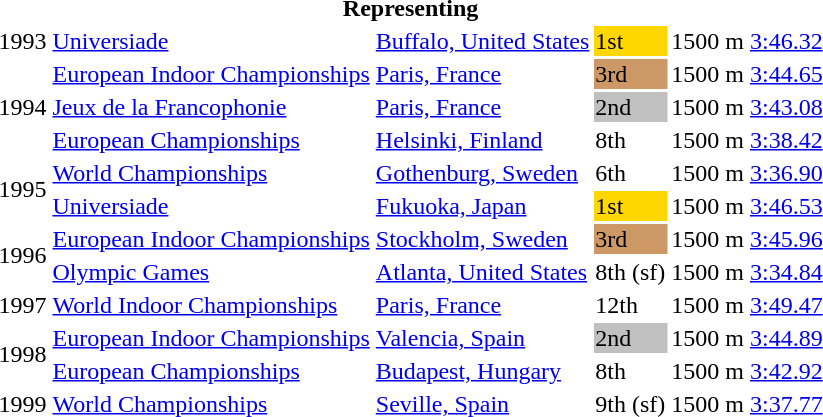<table>
<tr>
<th colspan="6">Representing </th>
</tr>
<tr>
<td>1993</td>
<td><a href='#'>Universiade</a></td>
<td><a href='#'>Buffalo, United States</a></td>
<td bgcolor=gold>1st</td>
<td>1500 m</td>
<td><a href='#'>3:46.32</a></td>
</tr>
<tr>
<td rowspan=3>1994</td>
<td><a href='#'>European Indoor Championships</a></td>
<td><a href='#'>Paris, France</a></td>
<td bgcolor=cc9966>3rd</td>
<td>1500 m</td>
<td><a href='#'>3:44.65</a></td>
</tr>
<tr>
<td><a href='#'>Jeux de la Francophonie</a></td>
<td><a href='#'>Paris, France</a></td>
<td bgcolor=silver>2nd</td>
<td>1500 m</td>
<td><a href='#'>3:43.08</a></td>
</tr>
<tr>
<td><a href='#'>European Championships</a></td>
<td><a href='#'>Helsinki, Finland</a></td>
<td>8th</td>
<td>1500 m</td>
<td><a href='#'>3:38.42</a></td>
</tr>
<tr>
<td rowspan=2>1995</td>
<td><a href='#'>World Championships</a></td>
<td><a href='#'>Gothenburg, Sweden</a></td>
<td>6th</td>
<td>1500 m</td>
<td><a href='#'>3:36.90</a></td>
</tr>
<tr>
<td><a href='#'>Universiade</a></td>
<td><a href='#'>Fukuoka, Japan</a></td>
<td bgcolor=gold>1st</td>
<td>1500 m</td>
<td><a href='#'>3:46.53</a></td>
</tr>
<tr>
<td rowspan=2>1996</td>
<td><a href='#'>European Indoor Championships</a></td>
<td><a href='#'>Stockholm, Sweden</a></td>
<td bgcolor=cc9966>3rd</td>
<td>1500 m</td>
<td><a href='#'>3:45.96</a></td>
</tr>
<tr>
<td><a href='#'>Olympic Games</a></td>
<td><a href='#'>Atlanta, United States</a></td>
<td>8th (sf)</td>
<td>1500 m</td>
<td><a href='#'>3:34.84</a></td>
</tr>
<tr>
<td>1997</td>
<td><a href='#'>World Indoor Championships</a></td>
<td><a href='#'>Paris, France</a></td>
<td>12th</td>
<td>1500 m</td>
<td><a href='#'>3:49.47</a></td>
</tr>
<tr>
<td rowspan=2>1998</td>
<td><a href='#'>European Indoor Championships</a></td>
<td><a href='#'>Valencia, Spain</a></td>
<td bgcolor=silver>2nd</td>
<td>1500 m</td>
<td><a href='#'>3:44.89</a></td>
</tr>
<tr>
<td><a href='#'>European Championships</a></td>
<td><a href='#'>Budapest, Hungary</a></td>
<td>8th</td>
<td>1500 m</td>
<td><a href='#'>3:42.92</a></td>
</tr>
<tr>
<td>1999</td>
<td><a href='#'>World Championships</a></td>
<td><a href='#'>Seville, Spain</a></td>
<td>9th (sf)</td>
<td>1500 m</td>
<td><a href='#'>3:37.77</a></td>
</tr>
</table>
